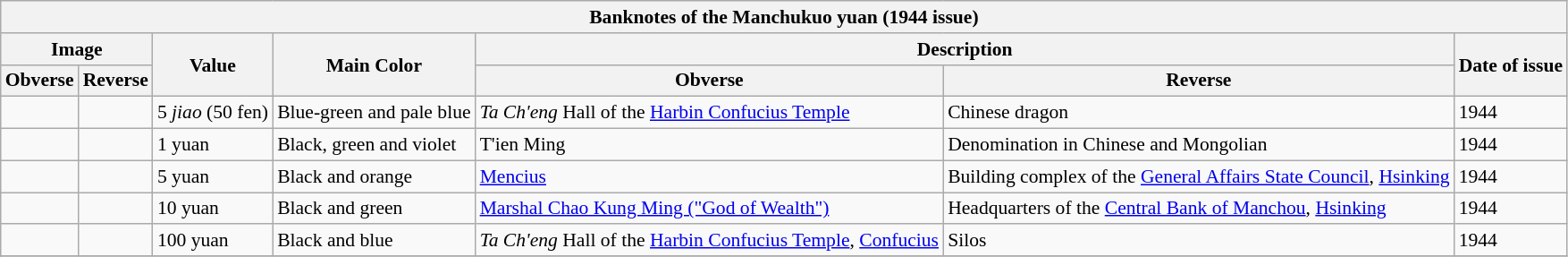<table class="wikitable" style="font-size: 90%">
<tr>
<th colspan=7>Banknotes of the Manchukuo yuan (1944 issue)</th>
</tr>
<tr>
<th colspan=2>Image</th>
<th rowspan=2>Value</th>
<th rowspan=2>Main Color</th>
<th colspan=2>Description</th>
<th rowspan=2>Date of issue</th>
</tr>
<tr>
<th>Obverse</th>
<th>Reverse</th>
<th>Obverse</th>
<th>Reverse</th>
</tr>
<tr>
<td></td>
<td></td>
<td>5 <em>jiao</em> (50 fen)</td>
<td>Blue-green and pale blue</td>
<td><em>Ta Ch'eng</em> Hall of the <a href='#'>Harbin Confucius Temple</a></td>
<td>Chinese dragon</td>
<td>1944</td>
</tr>
<tr>
<td></td>
<td></td>
<td>1 yuan</td>
<td>Black, green and violet</td>
<td>T'ien Ming</td>
<td>Denomination in Chinese and Mongolian</td>
<td>1944</td>
</tr>
<tr>
<td></td>
<td></td>
<td>5 yuan</td>
<td>Black and orange</td>
<td><a href='#'>Mencius</a></td>
<td>Building complex of the <a href='#'>General Affairs State Council</a>, <a href='#'>Hsinking</a></td>
<td>1944</td>
</tr>
<tr>
<td></td>
<td></td>
<td>10 yuan</td>
<td>Black and green</td>
<td><a href='#'>Marshal Chao Kung Ming ("God of Wealth")</a></td>
<td>Headquarters of the <a href='#'>Central Bank of Manchou</a>, <a href='#'>Hsinking</a></td>
<td>1944</td>
</tr>
<tr>
<td></td>
<td></td>
<td>100 yuan</td>
<td>Black and blue</td>
<td><em>Ta Ch'eng</em> Hall of the <a href='#'>Harbin Confucius Temple</a>, <a href='#'>Confucius</a></td>
<td>Silos</td>
<td>1944</td>
</tr>
<tr>
</tr>
</table>
